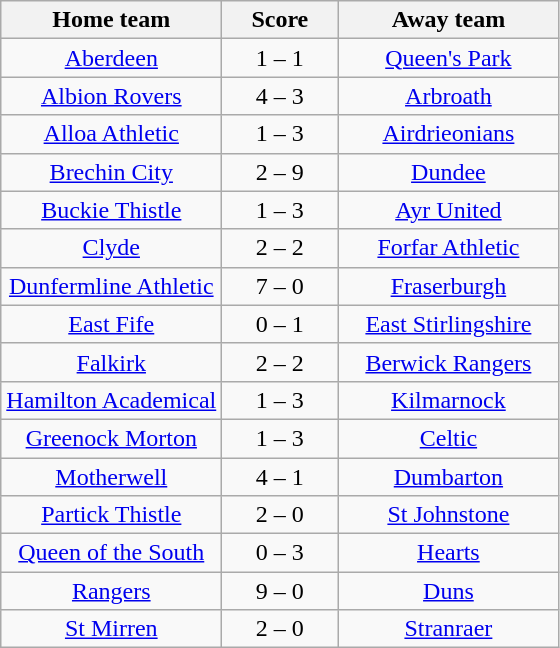<table class="wikitable" style="text-align: center">
<tr>
<th width=140>Home team</th>
<th width=70>Score</th>
<th width=140>Away team</th>
</tr>
<tr>
<td><a href='#'>Aberdeen</a></td>
<td>1 – 1</td>
<td><a href='#'>Queen's Park</a></td>
</tr>
<tr>
<td><a href='#'>Albion Rovers</a></td>
<td>4 – 3</td>
<td><a href='#'>Arbroath</a></td>
</tr>
<tr>
<td><a href='#'>Alloa Athletic</a></td>
<td>1 – 3</td>
<td><a href='#'>Airdrieonians</a></td>
</tr>
<tr>
<td><a href='#'>Brechin City</a></td>
<td>2 – 9</td>
<td><a href='#'>Dundee</a></td>
</tr>
<tr>
<td><a href='#'>Buckie Thistle</a></td>
<td>1 – 3</td>
<td><a href='#'>Ayr United</a></td>
</tr>
<tr>
<td><a href='#'>Clyde</a></td>
<td>2 – 2</td>
<td><a href='#'>Forfar Athletic</a></td>
</tr>
<tr>
<td><a href='#'>Dunfermline Athletic</a></td>
<td>7 – 0</td>
<td><a href='#'>Fraserburgh</a></td>
</tr>
<tr>
<td><a href='#'>East Fife</a></td>
<td>0 – 1</td>
<td><a href='#'>East Stirlingshire</a></td>
</tr>
<tr>
<td><a href='#'>Falkirk</a></td>
<td>2 – 2</td>
<td><a href='#'>Berwick Rangers</a></td>
</tr>
<tr>
<td><a href='#'>Hamilton Academical</a></td>
<td>1 – 3</td>
<td><a href='#'>Kilmarnock</a></td>
</tr>
<tr>
<td><a href='#'>Greenock Morton</a></td>
<td>1 – 3</td>
<td><a href='#'>Celtic</a></td>
</tr>
<tr>
<td><a href='#'>Motherwell</a></td>
<td>4 – 1</td>
<td><a href='#'>Dumbarton</a></td>
</tr>
<tr>
<td><a href='#'>Partick Thistle</a></td>
<td>2 – 0</td>
<td><a href='#'>St Johnstone</a></td>
</tr>
<tr>
<td><a href='#'>Queen of the South</a></td>
<td>0 – 3</td>
<td><a href='#'>Hearts</a></td>
</tr>
<tr>
<td><a href='#'>Rangers</a></td>
<td>9 – 0</td>
<td><a href='#'>Duns</a></td>
</tr>
<tr>
<td><a href='#'>St Mirren</a></td>
<td>2 – 0</td>
<td><a href='#'>Stranraer</a></td>
</tr>
</table>
